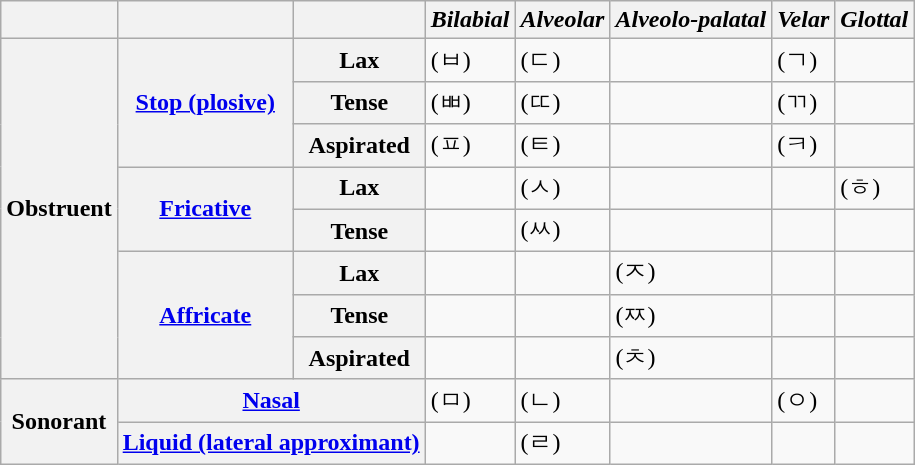<table class="wikitable">
<tr>
<th></th>
<th></th>
<th></th>
<th><em>Bilabial</em></th>
<th><em>Alveolar</em></th>
<th><em>Alveolo-palatal</em></th>
<th><em>Velar</em></th>
<th><em>Glottal</em></th>
</tr>
<tr>
<th rowspan="8">Obstruent</th>
<th rowspan="3"><a href='#'>Stop (plosive)</a></th>
<th>Lax</th>
<td> (ㅂ)</td>
<td> (ㄷ)</td>
<td></td>
<td> (ㄱ)</td>
<td></td>
</tr>
<tr>
<th>Tense</th>
<td> (ㅃ)</td>
<td> (ㄸ)</td>
<td></td>
<td> (ㄲ)</td>
<td></td>
</tr>
<tr>
<th>Aspirated</th>
<td> (ㅍ)</td>
<td> (ㅌ)</td>
<td></td>
<td> (ㅋ)</td>
<td></td>
</tr>
<tr>
<th rowspan="2"><a href='#'>Fricative</a></th>
<th>Lax</th>
<td></td>
<td> (ㅅ)</td>
<td></td>
<td></td>
<td> (ㅎ)</td>
</tr>
<tr>
<th>Tense</th>
<td></td>
<td> (ㅆ)</td>
<td></td>
<td></td>
<td></td>
</tr>
<tr>
<th rowspan="3"><a href='#'>Affricate</a></th>
<th>Lax</th>
<td></td>
<td></td>
<td> (ㅈ)</td>
<td></td>
<td></td>
</tr>
<tr>
<th>Tense</th>
<td></td>
<td></td>
<td> (ㅉ)</td>
<td></td>
<td></td>
</tr>
<tr>
<th>Aspirated</th>
<td></td>
<td></td>
<td> (ㅊ)</td>
<td></td>
<td></td>
</tr>
<tr>
<th rowspan="2"><strong>Sonorant</strong></th>
<th colspan="2"><a href='#'>Nasal</a></th>
<td> (ㅁ)</td>
<td> (ㄴ)</td>
<td></td>
<td> (ㅇ)</td>
<td></td>
</tr>
<tr>
<th colspan="2"><a href='#'>Liquid (lateral approximant)</a></th>
<td></td>
<td> (ㄹ)</td>
<td></td>
<td></td>
<td></td>
</tr>
</table>
